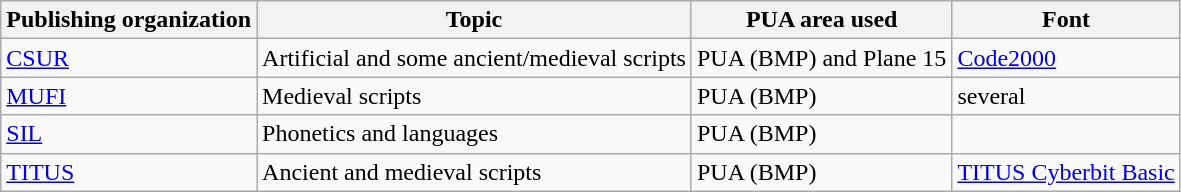<table class=wikitable>
<tr>
<th>Publishing organization</th>
<th>Topic</th>
<th>PUA area used</th>
<th>Font</th>
</tr>
<tr>
<td><a href='#'>CSUR</a></td>
<td>Artificial and some ancient/medieval scripts</td>
<td>PUA (BMP) and Plane 15</td>
<td><a href='#'>Code2000</a></td>
</tr>
<tr>
<td><a href='#'>MUFI</a></td>
<td>Medieval scripts</td>
<td>PUA (BMP)</td>
<td>several</td>
</tr>
<tr>
<td><a href='#'>SIL</a></td>
<td>Phonetics and languages</td>
<td>PUA (BMP)</td>
<td></td>
</tr>
<tr>
<td><a href='#'>TITUS</a></td>
<td>Ancient and medieval scripts</td>
<td>PUA (BMP)</td>
<td><a href='#'>TITUS Cyberbit Basic</a></td>
</tr>
</table>
